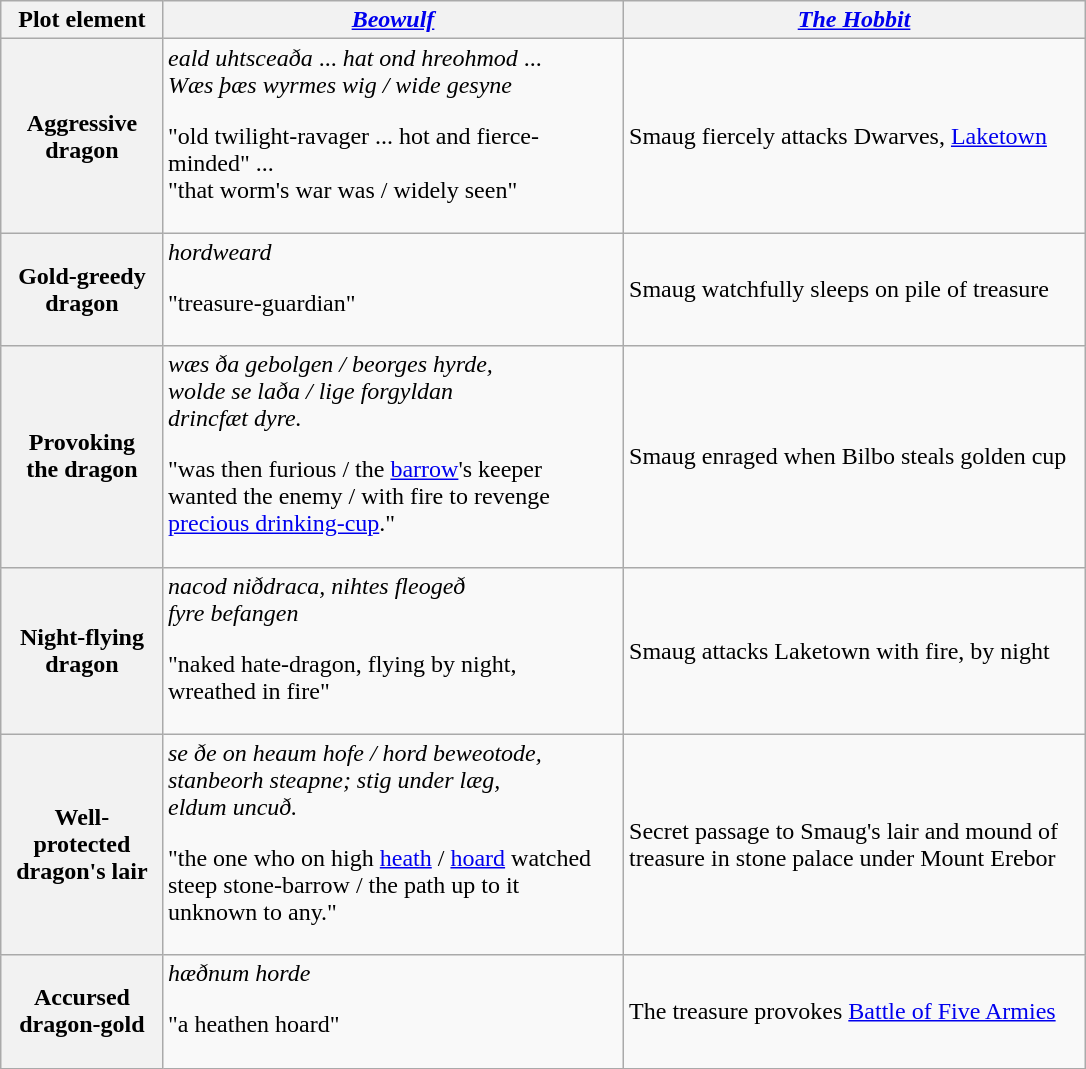<table class="wikitable" style="margin-left: auto; margin-right: auto; border: none;">
<tr>
<th scope="col" width=100px>Plot element</th>
<th scope="col" width=300px><em><a href='#'>Beowulf</a></em></th>
<th scope="col" width=300px><em><a href='#'>The Hobbit</a></em></th>
</tr>
<tr>
<th scope="row">Aggressive<br>dragon</th>
<td><em>eald uhtsceaða</em> ... <em>hat ond hreohmod</em> ...<br><em>Wæs þæs wyrmes wig / wide gesyne</em><p>"old twilight-ravager ... hot and fierce-minded" ...<br>"that worm's war was / widely seen"</p></td>
<td>Smaug fiercely attacks Dwarves, <a href='#'>Laketown</a></td>
</tr>
<tr>
<th scope="row">Gold-greedy<br>dragon</th>
<td><em>hordweard</em><p>"treasure-guardian"</p></td>
<td>Smaug watchfully sleeps on pile of treasure</td>
</tr>
<tr>
<th scope="row">Provoking<br>the dragon</th>
<td><em>wæs ða gebolgen / beorges hyrde,</em><br><em>wolde se laða / lige forgyldan</em><br><em>drincfæt dyre.</em><p>"was then furious / the <a href='#'>barrow</a>'s keeper<br>wanted the enemy / with fire to revenge<br><a href='#'>precious drinking-cup</a>."</p></td>
<td>Smaug enraged when Bilbo steals golden cup</td>
</tr>
<tr>
<th scope="row">Night-flying<br>dragon</th>
<td><em> nacod niðdraca, nihtes fleogeð</em><br><em>fyre befangen</em><p>"naked hate-dragon, flying by night,<br>wreathed in fire"</p></td>
<td>Smaug attacks Laketown with fire, by night</td>
</tr>
<tr>
<th scope="row">Well-protected<br>dragon's lair</th>
<td><em>se ðe on heaum hofe / hord beweotode,</em><br><em>stanbeorh steapne; stig under læg,</em><br><em>eldum uncuð.</em><p>"the one who on high <a href='#'>heath</a> / <a href='#'>hoard</a> watched<br>steep stone-barrow / the path up to it<br>unknown to any."</p></td>
<td>Secret passage to Smaug's lair and mound of treasure in stone palace under Mount Erebor</td>
</tr>
<tr>
<th scope="row">Accursed<br>dragon-gold</th>
<td><em>hæðnum horde</em><p>"a heathen hoard"</p></td>
<td>The treasure provokes <a href='#'>Battle of Five Armies</a></td>
</tr>
</table>
